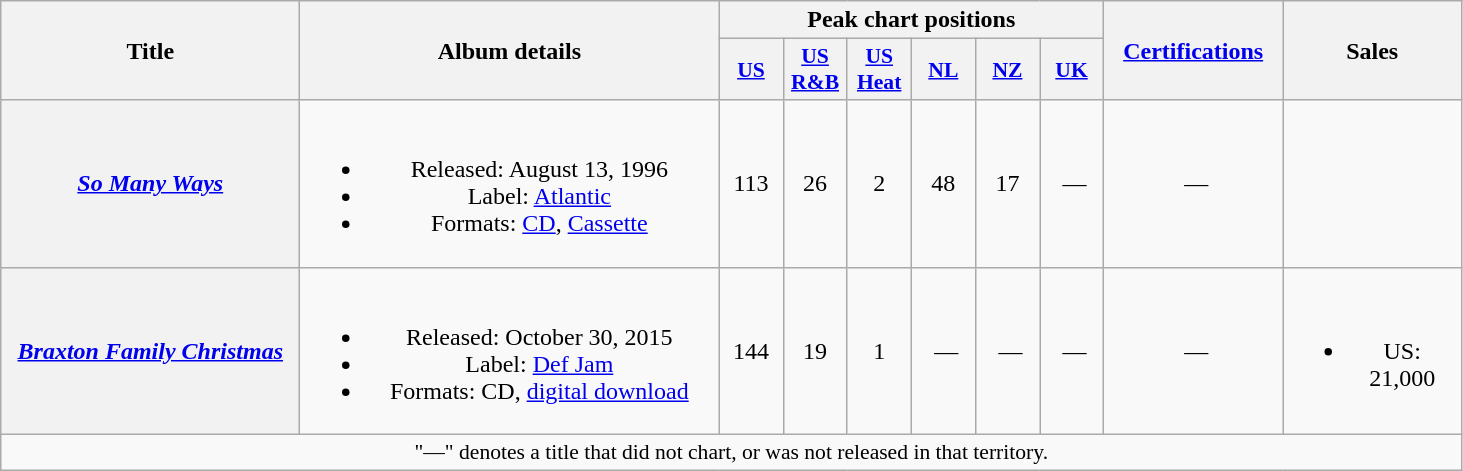<table class="wikitable plainrowheaders" style="text-align:center;">
<tr>
<th scope="col" rowspan="2" style="width:12em;">Title</th>
<th scope="col" rowspan="2" style="width:17em;">Album details</th>
<th scope="col" colspan="6">Peak chart positions</th>
<th scope="col" rowspan="2" style="width:7em;"><a href='#'>Certifications</a></th>
<th scope="col" rowspan="2" style="width:7em;">Sales</th>
</tr>
<tr>
<th scope="col" style="width:2.5em;font-size:90%;"><a href='#'>US</a></th>
<th scope="col" style="width:2.5em;font-size:90%;"><a href='#'>US R&B</a></th>
<th scope="col" style="width:2.5em;font-size:90%;"><a href='#'>US Heat</a></th>
<th scope="col" style="width:2.5em;font-size:90%;"><a href='#'>NL</a><br></th>
<th scope="col" style="width:2.5em;font-size:90%;"><a href='#'>NZ</a><br></th>
<th scope="col" style="width:2.5em;font-size:90%;"><a href='#'>UK</a></th>
</tr>
<tr>
<th scope="row"><em><a href='#'>So Many Ways</a></em></th>
<td><br><ul><li>Released: August 13, 1996</li><li>Label: <a href='#'>Atlantic</a></li><li>Formats: <a href='#'>CD</a>, <a href='#'>Cassette</a></li></ul></td>
<td>113</td>
<td>26</td>
<td>2</td>
<td>48</td>
<td>17</td>
<td> —</td>
<td> —</td>
<td></td>
</tr>
<tr>
<th scope="row"><em><a href='#'>Braxton Family Christmas</a></em></th>
<td><br><ul><li>Released: October 30, 2015</li><li>Label: <a href='#'>Def Jam</a></li><li>Formats: CD, <a href='#'>digital download</a></li></ul></td>
<td>144</td>
<td>19</td>
<td>1</td>
<td> —</td>
<td> —</td>
<td> —</td>
<td> —</td>
<td><br><ul><li>US: 21,000</li></ul></td>
</tr>
<tr>
<td colspan="14" style="font-size:90%">"—" denotes a title that did not chart, or was not released in that territory.</td>
</tr>
</table>
